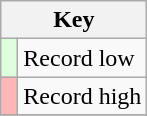<table class="wikitable">
<tr>
<th colspan=2>Key</th>
</tr>
<tr>
<td style="background:#dfd;"> </td>
<td>Record low</td>
</tr>
<tr>
<td style="background:#ffb6b6;"> </td>
<td>Record high</td>
</tr>
<tr>
</tr>
</table>
